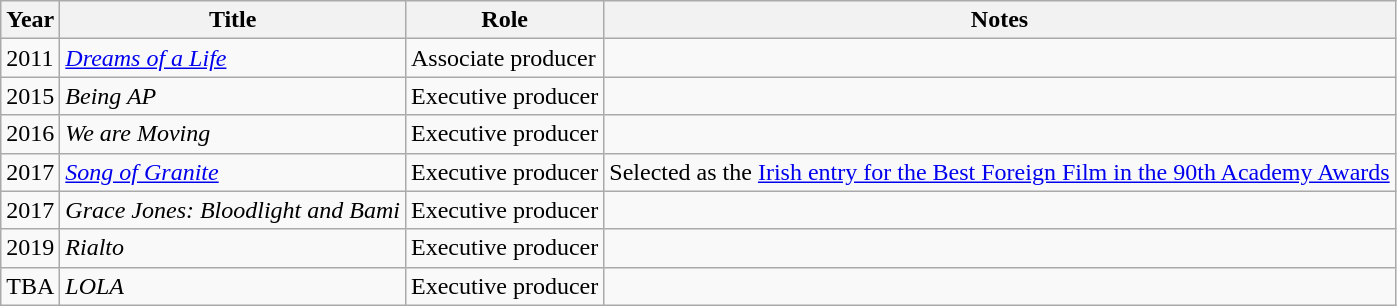<table class="wikitable">
<tr>
<th>Year</th>
<th>Title</th>
<th>Role</th>
<th>Notes</th>
</tr>
<tr>
<td>2011</td>
<td><em><a href='#'>Dreams of a Life</a></em></td>
<td>Associate producer</td>
<td></td>
</tr>
<tr>
<td>2015</td>
<td><em>Being AP</em></td>
<td>Executive producer</td>
<td></td>
</tr>
<tr>
<td>2016</td>
<td><em>We are Moving</em></td>
<td>Executive producer</td>
<td></td>
</tr>
<tr>
<td>2017</td>
<td><em><a href='#'>Song of Granite</a></em></td>
<td>Executive producer</td>
<td>Selected as the <a href='#'>Irish entry for the Best Foreign Film in the 90th Academy Awards</a></td>
</tr>
<tr>
<td>2017</td>
<td><em>Grace Jones: Bloodlight and Bami</em></td>
<td>Executive producer</td>
<td></td>
</tr>
<tr>
<td>2019</td>
<td><em>Rialto</em></td>
<td>Executive producer</td>
<td></td>
</tr>
<tr>
<td>TBA</td>
<td><em>LOLA</em></td>
<td>Executive producer</td>
<td></td>
</tr>
</table>
